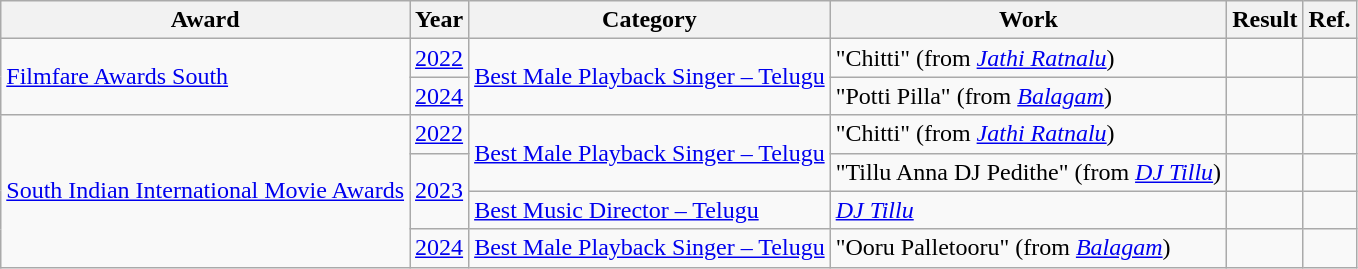<table class="wikitable">
<tr>
<th>Award</th>
<th>Year</th>
<th>Category</th>
<th>Work</th>
<th>Result</th>
<th>Ref.</th>
</tr>
<tr>
<td rowspan="2"><a href='#'>Filmfare Awards South</a></td>
<td><a href='#'>2022</a></td>
<td rowspan="2"><a href='#'>Best Male Playback Singer – Telugu</a></td>
<td>"Chitti" (from <em><a href='#'>Jathi Ratnalu</a></em>)</td>
<td></td>
<td></td>
</tr>
<tr>
<td><a href='#'>2024</a></td>
<td>"Potti Pilla" (from <em><a href='#'>Balagam</a></em>)</td>
<td></td>
<td></td>
</tr>
<tr>
<td rowspan="4"><a href='#'>South Indian International Movie Awards</a></td>
<td><a href='#'>2022</a></td>
<td rowspan="2"><a href='#'>Best Male Playback Singer – Telugu</a></td>
<td>"Chitti" (from <em><a href='#'>Jathi Ratnalu</a></em>)</td>
<td></td>
<td></td>
</tr>
<tr>
<td rowspan="2"><a href='#'>2023</a></td>
<td>"Tillu Anna DJ Pedithe" (from <em><a href='#'>DJ Tillu</a></em>)</td>
<td></td>
<td></td>
</tr>
<tr>
<td><a href='#'>Best Music Director – Telugu</a></td>
<td><em><a href='#'>DJ Tillu</a></em></td>
<td></td>
<td></td>
</tr>
<tr>
<td><a href='#'>2024</a></td>
<td><a href='#'>Best Male Playback Singer – Telugu</a></td>
<td>"Ooru Palletooru" (from <em><a href='#'>Balagam</a></em>)</td>
<td></td>
<td></td>
</tr>
</table>
